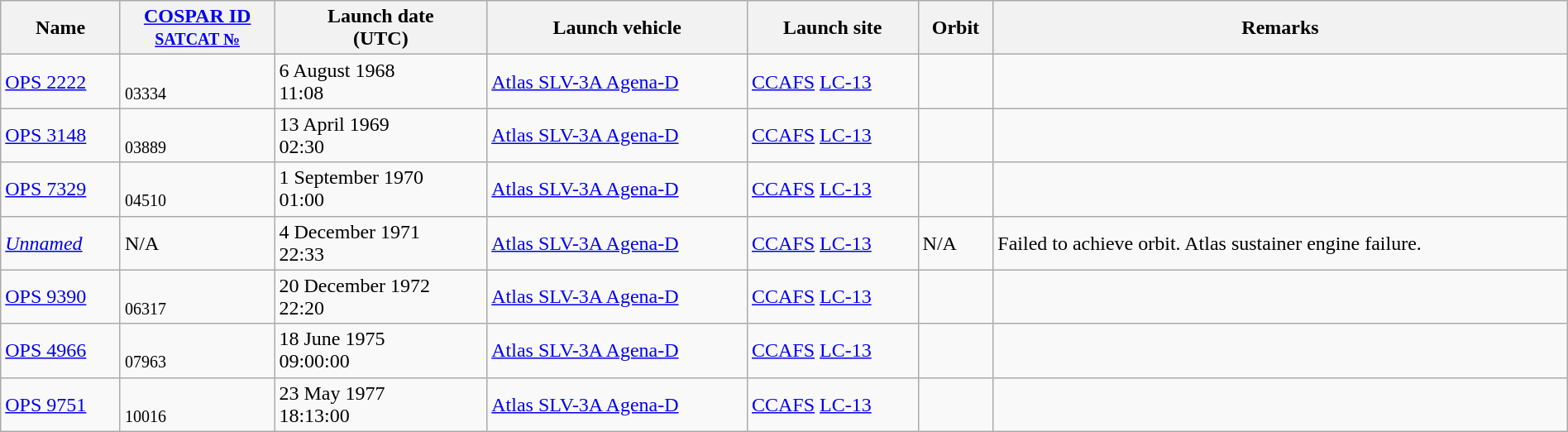<table class="wikitable" style="width:100%;">
<tr>
<th>Name</th>
<th><a href='#'>COSPAR ID</a><br><small><a href='#'>SATCAT №</a></small></th>
<th>Launch date<br>(UTC)</th>
<th>Launch vehicle</th>
<th>Launch site</th>
<th>Orbit</th>
<th>Remarks</th>
</tr>
<tr>
<td nowrap><a href='#'>OPS 2222</a></td>
<td nowrap><br><small>03334</small></td>
<td>6 August 1968<br>11:08</td>
<td nowrap><a href='#'>Atlas SLV-3A Agena-D</a></td>
<td nowrap><a href='#'>CCAFS</a> <a href='#'>LC-13</a></td>
<td></td>
<td></td>
</tr>
<tr>
<td><a href='#'>OPS 3148</a></td>
<td><br><small>03889</small></td>
<td>13 April 1969<br>02:30</td>
<td><a href='#'>Atlas SLV-3A Agena-D</a></td>
<td><a href='#'>CCAFS</a> <a href='#'>LC-13</a></td>
<td></td>
<td></td>
</tr>
<tr>
<td><a href='#'>OPS 7329</a></td>
<td><br><small>04510</small></td>
<td>1 September 1970<br>01:00</td>
<td><a href='#'>Atlas SLV-3A Agena-D</a></td>
<td><a href='#'>CCAFS</a> <a href='#'>LC-13</a></td>
<td></td>
<td></td>
</tr>
<tr>
<td><a href='#'><em>Unnamed</em></a></td>
<td>N/A</td>
<td>4 December 1971<br>22:33</td>
<td><a href='#'>Atlas SLV-3A Agena-D</a></td>
<td><a href='#'>CCAFS</a> <a href='#'>LC-13</a></td>
<td>N/A</td>
<td>Failed to achieve orbit. Atlas sustainer engine failure.</td>
</tr>
<tr>
<td><a href='#'>OPS 9390</a></td>
<td><br><small>06317</small></td>
<td nowrap>20 December 1972<br>22:20</td>
<td><a href='#'>Atlas SLV-3A Agena-D</a></td>
<td><a href='#'>CCAFS</a> <a href='#'>LC-13</a></td>
<td></td>
<td></td>
</tr>
<tr>
<td><a href='#'>OPS 4966</a></td>
<td><br><small>07963</small></td>
<td>18 June 1975<br>09:00:00</td>
<td><a href='#'>Atlas SLV-3A Agena-D</a></td>
<td><a href='#'>CCAFS</a> <a href='#'>LC-13</a></td>
<td></td>
<td></td>
</tr>
<tr>
<td><a href='#'>OPS 9751</a></td>
<td><br><small>10016</small></td>
<td>23 May 1977<br>18:13:00</td>
<td><a href='#'>Atlas SLV-3A Agena-D</a></td>
<td><a href='#'>CCAFS</a> <a href='#'>LC-13</a></td>
<td></td>
<td></td>
</tr>
</table>
